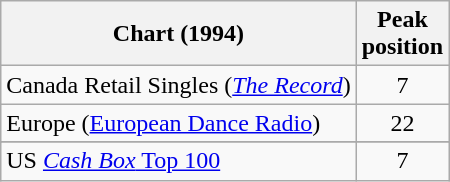<table class="wikitable sortable">
<tr>
<th>Chart (1994)</th>
<th>Peak<br>position</th>
</tr>
<tr>
<td>Canada Retail Singles (<em><a href='#'>The Record</a></em>)</td>
<td align="center">7</td>
</tr>
<tr>
<td>Europe (<a href='#'>European Dance Radio</a>)</td>
<td align="center">22</td>
</tr>
<tr>
</tr>
<tr>
</tr>
<tr>
</tr>
<tr>
</tr>
<tr>
<td>US <a href='#'><em>Cash Box</em> Top 100</a></td>
<td align="center">7</td>
</tr>
</table>
